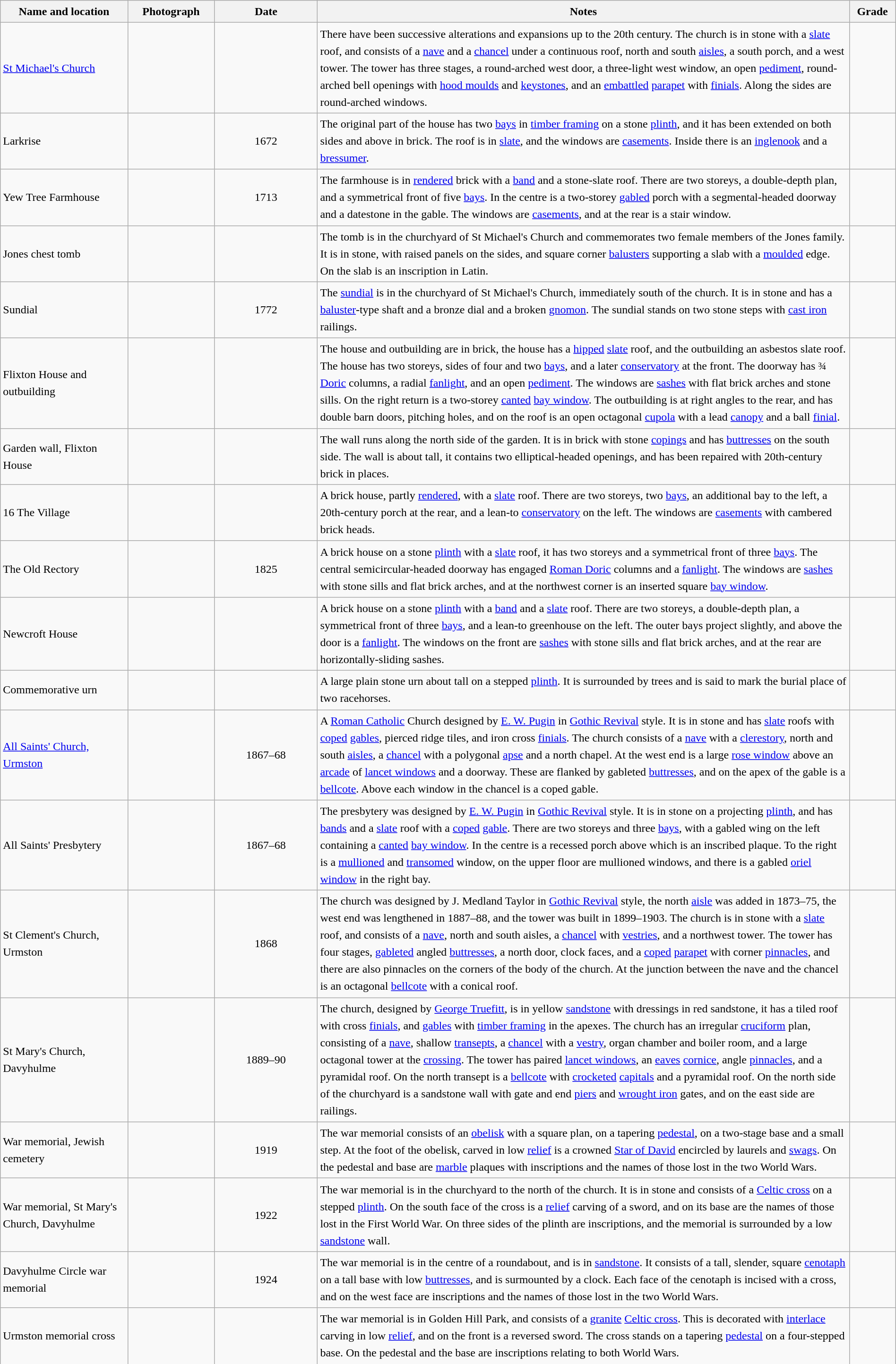<table class="wikitable sortable plainrowheaders" style="width:100%; border:0; text-align:left; line-height:150%;">
<tr>
<th scope="col"  style="width:150px">Name and location</th>
<th scope="col"  style="width:100px" class="unsortable">Photograph</th>
<th scope="col"  style="width:120px">Date</th>
<th scope="col"  style="width:650px" class="unsortable">Notes</th>
<th scope="col"  style="width:50px">Grade</th>
</tr>
<tr>
<td><a href='#'>St Michael's Church</a><br><small></small></td>
<td></td>
<td align="center"></td>
<td>There have been successive alterations and expansions up to the 20th century. The church is in stone with a <a href='#'>slate</a> roof, and consists of a <a href='#'>nave</a> and a <a href='#'>chancel</a> under a continuous roof, north and south <a href='#'>aisles</a>, a south porch, and a west tower. The tower has three stages, a round-arched west door, a three-light west window, an open <a href='#'>pediment</a>, round-arched bell openings with <a href='#'>hood moulds</a> and <a href='#'>keystones</a>, and an <a href='#'>embattled</a> <a href='#'>parapet</a> with <a href='#'>finials</a>. Along the sides are round-arched windows.</td>
<td align="center" ></td>
</tr>
<tr>
<td>Larkrise<br><small></small></td>
<td></td>
<td align="center">1672</td>
<td>The original part of the house has two <a href='#'>bays</a> in <a href='#'>timber framing</a> on a stone <a href='#'>plinth</a>, and it has been extended on both sides and above in brick. The roof is in <a href='#'>slate</a>, and the windows are <a href='#'>casements</a>. Inside there is an <a href='#'>inglenook</a> and a <a href='#'>bressumer</a>.</td>
<td align="center" ></td>
</tr>
<tr>
<td>Yew Tree Farmhouse<br><small></small></td>
<td></td>
<td align="center">1713</td>
<td>The farmhouse is in <a href='#'>rendered</a> brick with a <a href='#'>band</a> and a stone-slate roof. There are two storeys, a double-depth plan, and a symmetrical front of five <a href='#'>bays</a>. In the centre is a two-storey <a href='#'>gabled</a> porch with a segmental-headed doorway and a datestone in the gable. The windows are <a href='#'>casements</a>, and at the rear is a stair window.</td>
<td align="center" ></td>
</tr>
<tr>
<td>Jones chest tomb<br><small></small></td>
<td></td>
<td align="center"></td>
<td>The tomb is in the churchyard of St Michael's Church and commemorates two female members of the Jones family. It is in stone, with raised panels on the sides, and square corner <a href='#'>balusters</a> supporting a slab with a <a href='#'>moulded</a> edge. On the slab is an inscription in Latin.</td>
<td align="center" ></td>
</tr>
<tr>
<td>Sundial<br><small></small></td>
<td></td>
<td align="center">1772</td>
<td>The <a href='#'>sundial</a> is in the churchyard of St Michael's Church, immediately south of the church. It is in stone and has a <a href='#'>baluster</a>-type shaft and a bronze dial and a broken <a href='#'>gnomon</a>. The sundial stands on two stone steps with <a href='#'>cast iron</a> railings.</td>
<td align="center" ></td>
</tr>
<tr>
<td>Flixton House and outbuilding<br><small></small></td>
<td></td>
<td align="center"></td>
<td>The house and outbuilding are in brick, the house has a <a href='#'>hipped</a> <a href='#'>slate</a> roof, and the outbuilding an asbestos slate roof. The house has two storeys, sides of four and two <a href='#'>bays</a>, and a later <a href='#'>conservatory</a> at the front. The doorway has ¾ <a href='#'>Doric</a> columns, a radial <a href='#'>fanlight</a>, and an open <a href='#'>pediment</a>. The windows are <a href='#'>sashes</a> with flat brick arches and stone sills. On the right return is a two-storey <a href='#'>canted</a> <a href='#'>bay window</a>. The outbuilding is at right angles to the rear, and has double barn doors, pitching holes, and on the roof is an open octagonal <a href='#'>cupola</a> with a lead <a href='#'>canopy</a> and a ball <a href='#'>finial</a>.</td>
<td align="center" ></td>
</tr>
<tr>
<td>Garden wall, Flixton House<br><small></small></td>
<td></td>
<td align="center"></td>
<td>The wall runs along the north side of the garden. It is in brick with stone <a href='#'>copings</a> and has <a href='#'>buttresses</a> on the south side. The wall is about  tall, it contains two elliptical-headed openings, and has been repaired with 20th-century brick in places.</td>
<td align="center" ></td>
</tr>
<tr>
<td>16 The Village<br><small></small></td>
<td></td>
<td align="center"></td>
<td>A brick house, partly <a href='#'>rendered</a>, with a <a href='#'>slate</a> roof. There are two storeys, two <a href='#'>bays</a>, an additional bay to the left, a 20th-century porch at the rear, and a lean-to <a href='#'>conservatory</a> on the left. The windows are <a href='#'>casements</a> with cambered brick heads.</td>
<td align="center" ></td>
</tr>
<tr>
<td>The Old Rectory<br><small></small></td>
<td></td>
<td align="center">1825</td>
<td>A brick house on a stone <a href='#'>plinth</a> with a <a href='#'>slate</a> roof, it has two storeys and a symmetrical front of three <a href='#'>bays</a>. The central semicircular-headed doorway has engaged <a href='#'>Roman Doric</a> columns and a <a href='#'>fanlight</a>. The windows are <a href='#'>sashes</a> with stone sills and flat brick arches, and at the northwest corner is an inserted square <a href='#'>bay window</a>.</td>
<td align="center" ></td>
</tr>
<tr>
<td>Newcroft House<br><small></small></td>
<td></td>
<td align="center"></td>
<td>A brick house on a stone <a href='#'>plinth</a> with a <a href='#'>band</a> and a <a href='#'>slate</a> roof. There are two storeys, a double-depth plan, a symmetrical front of three <a href='#'>bays</a>, and a lean-to greenhouse on the left. The outer bays project slightly, and above the door is a <a href='#'>fanlight</a>. The windows on the front are <a href='#'>sashes</a> with stone sills and flat brick arches, and at the rear are horizontally-sliding sashes.</td>
<td align="center" ></td>
</tr>
<tr>
<td>Commemorative urn<br><small></small></td>
<td></td>
<td align="center"></td>
<td>A large plain stone urn about  tall on a stepped <a href='#'>plinth</a>. It is surrounded by trees and is said to mark the burial place of two racehorses.</td>
<td align="center" ></td>
</tr>
<tr>
<td><a href='#'>All Saints' Church, Urmston</a><br><small></small></td>
<td></td>
<td align="center">1867–68</td>
<td>A <a href='#'>Roman Catholic</a> Church designed by <a href='#'>E. W. Pugin</a> in <a href='#'>Gothic Revival</a> style. It is in stone and has <a href='#'>slate</a> roofs with <a href='#'>coped</a> <a href='#'>gables</a>, pierced ridge tiles, and iron cross <a href='#'>finials</a>. The church consists of a <a href='#'>nave</a> with a <a href='#'>clerestory</a>, north and south <a href='#'>aisles</a>, a <a href='#'>chancel</a> with a polygonal <a href='#'>apse</a> and a north chapel. At the west end is a large <a href='#'>rose window</a> above an <a href='#'>arcade</a> of <a href='#'>lancet windows</a> and a doorway. These are flanked by gableted <a href='#'>buttresses</a>, and on the apex of the gable is a <a href='#'>bellcote</a>. Above each window in the chancel is a coped gable.</td>
<td align="center" ></td>
</tr>
<tr>
<td>All Saints' Presbytery<br><small></small></td>
<td></td>
<td align="center">1867–68</td>
<td>The presbytery was designed by <a href='#'>E. W. Pugin</a> in <a href='#'>Gothic Revival</a> style. It is in stone on a projecting <a href='#'>plinth</a>, and has <a href='#'>bands</a> and a <a href='#'>slate</a> roof with a <a href='#'>coped</a> <a href='#'>gable</a>. There are two storeys and three <a href='#'>bays</a>, with a gabled wing on the left containing a <a href='#'>canted</a> <a href='#'>bay window</a>. In the centre is a recessed porch above which is an inscribed plaque. To the right is a <a href='#'>mullioned</a> and <a href='#'>transomed</a> window, on the upper floor are mullioned windows, and there is a gabled <a href='#'>oriel window</a> in the right bay.</td>
<td align="center" ></td>
</tr>
<tr>
<td>St Clement's Church, Urmston<br><small></small></td>
<td></td>
<td align="center">1868</td>
<td>The church was designed by J. Medland Taylor in <a href='#'>Gothic Revival</a> style, the north <a href='#'>aisle</a> was added in 1873–75, the west end was lengthened in 1887–88, and the tower was built in 1899–1903. The church is in stone with a <a href='#'>slate</a> roof, and consists of a <a href='#'>nave</a>, north and south aisles, a <a href='#'>chancel</a> with <a href='#'>vestries</a>, and a northwest tower. The tower has four stages, <a href='#'>gableted</a> angled <a href='#'>buttresses</a>, a north door, clock faces, and a <a href='#'>coped</a> <a href='#'>parapet</a> with corner <a href='#'>pinnacles</a>, and there are also pinnacles on the corners of the body of the church. At the junction between the nave and the chancel is an octagonal <a href='#'>bellcote</a> with a conical roof.</td>
<td align="center" ></td>
</tr>
<tr>
<td>St Mary's Church, Davyhulme<br><small></small></td>
<td></td>
<td align="center">1889–90</td>
<td>The church, designed by <a href='#'>George Truefitt</a>, is in yellow <a href='#'>sandstone</a> with dressings in red sandstone, it has a tiled roof with cross <a href='#'>finials</a>, and <a href='#'>gables</a> with <a href='#'>timber framing</a> in the apexes. The church has an irregular <a href='#'>cruciform</a> plan, consisting of a <a href='#'>nave</a>, shallow <a href='#'>transepts</a>, a <a href='#'>chancel</a> with a <a href='#'>vestry</a>, organ chamber and boiler room, and a large octagonal tower at the <a href='#'>crossing</a>. The tower has paired <a href='#'>lancet windows</a>, an <a href='#'>eaves</a> <a href='#'>cornice</a>, angle <a href='#'>pinnacles</a>, and a pyramidal roof. On the north transept is a <a href='#'>bellcote</a> with <a href='#'>crocketed</a> <a href='#'>capitals</a> and a pyramidal roof. On the north side of the churchyard is a sandstone wall with gate and end <a href='#'>piers</a> and <a href='#'>wrought iron</a> gates, and on the east side are railings.</td>
<td align="center" ></td>
</tr>
<tr>
<td>War memorial, Jewish cemetery<br><small></small></td>
<td></td>
<td align="center">1919</td>
<td>The war memorial consists of an <a href='#'>obelisk</a> with a square plan, on a tapering <a href='#'>pedestal</a>, on a two-stage base and a small step. At the foot of the obelisk, carved in low <a href='#'>relief</a> is a crowned <a href='#'>Star of David</a> encircled by laurels and <a href='#'>swags</a>. On the pedestal and base are <a href='#'>marble</a> plaques with inscriptions and the names of those lost in the two World Wars.</td>
<td align="center" ></td>
</tr>
<tr>
<td>War memorial, St Mary's Church, Davyhulme<br><small></small></td>
<td></td>
<td align="center">1922</td>
<td>The war memorial is in the churchyard to the north of the church. It is in stone and consists of a <a href='#'>Celtic cross</a> on a stepped <a href='#'>plinth</a>. On the south face of the cross is a <a href='#'>relief</a> carving of a sword, and on its base are the names of those lost in the First World War. On three sides of the plinth are inscriptions, and the memorial is surrounded by a low <a href='#'>sandstone</a> wall.</td>
<td align="center" ></td>
</tr>
<tr>
<td>Davyhulme Circle war memorial<br><small></small></td>
<td></td>
<td align="center">1924</td>
<td>The war memorial is in the centre of a roundabout, and is in <a href='#'>sandstone</a>. It consists of a tall, slender, square <a href='#'>cenotaph</a> on a tall base with low <a href='#'>buttresses</a>, and is surmounted by a clock. Each face of the cenotaph is incised with a cross, and on the west face are inscriptions and the names of those lost in the two World Wars.</td>
<td align="center" ></td>
</tr>
<tr>
<td>Urmston memorial cross<br><small></small></td>
<td></td>
<td align="center"></td>
<td>The war memorial is in Golden Hill Park, and consists of a <a href='#'>granite</a> <a href='#'>Celtic cross</a>. This is decorated with <a href='#'>interlace</a> carving in low <a href='#'>relief</a>, and on the front is a reversed sword. The cross stands on a tapering <a href='#'>pedestal</a> on a four-stepped base. On the pedestal and the base are inscriptions relating to both World Wars.</td>
<td align="center" ></td>
</tr>
<tr>
</tr>
</table>
